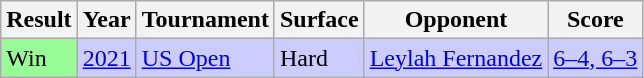<table class="sortable wikitable">
<tr>
<th>Result</th>
<th>Year</th>
<th>Tournament</th>
<th>Surface</th>
<th>Opponent</th>
<th class=unsortable>Score</th>
</tr>
<tr style=background:#ccf>
<td style="background:#98fb98;">Win</td>
<td><a href='#'>2021</a></td>
<td><a href='#'>US Open</a></td>
<td>Hard</td>
<td> <a href='#'>Leylah Fernandez</a></td>
<td><a href='#'>6–4, 6–3</a></td>
</tr>
</table>
